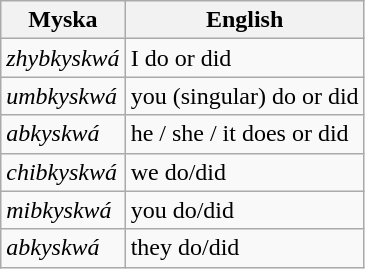<table class="wikitable">
<tr>
<th>Myska</th>
<th>English</th>
</tr>
<tr>
<td><em>zhybkyskwá</em></td>
<td>I do or did</td>
</tr>
<tr>
<td><em>umbkyskwá</em></td>
<td>you (singular) do or did</td>
</tr>
<tr>
<td><em>abkyskwá</em></td>
<td>he / she / it does or did</td>
</tr>
<tr>
<td><em>chibkyskwá</em></td>
<td>we do/did</td>
</tr>
<tr>
<td><em>mibkyskwá</em></td>
<td>you do/did</td>
</tr>
<tr>
<td><em>abkyskwá</em></td>
<td>they do/did</td>
</tr>
</table>
